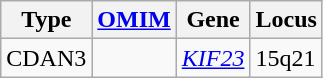<table class="wikitable">
<tr>
<th>Type</th>
<th><a href='#'>OMIM</a></th>
<th>Gene</th>
<th>Locus</th>
</tr>
<tr>
<td>CDAN3</td>
<td></td>
<td><em><a href='#'>KIF23</a></em></td>
<td>15q21</td>
</tr>
</table>
